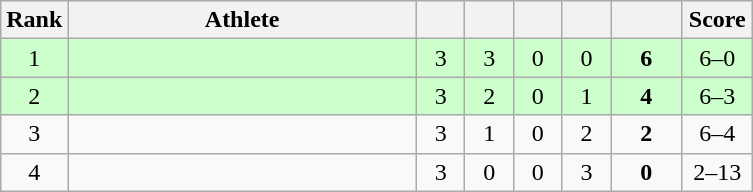<table class="wikitable" style="text-align: center;">
<tr>
<th width=25>Rank</th>
<th width=225>Athlete</th>
<th width=25></th>
<th width=25></th>
<th width=25></th>
<th width=25></th>
<th width=40></th>
<th width=40>Score</th>
</tr>
<tr bgcolor=ccffcc>
<td>1</td>
<td align=left></td>
<td>3</td>
<td>3</td>
<td>0</td>
<td>0</td>
<td><strong>6</strong></td>
<td>6–0</td>
</tr>
<tr bgcolor=ccffcc>
<td>2</td>
<td align=left></td>
<td>3</td>
<td>2</td>
<td>0</td>
<td>1</td>
<td><strong>4</strong></td>
<td>6–3</td>
</tr>
<tr>
<td>3</td>
<td align=left></td>
<td>3</td>
<td>1</td>
<td>0</td>
<td>2</td>
<td><strong>2</strong></td>
<td>6–4</td>
</tr>
<tr>
<td>4</td>
<td align=left></td>
<td>3</td>
<td>0</td>
<td>0</td>
<td>3</td>
<td><strong>0</strong></td>
<td>2–13</td>
</tr>
</table>
